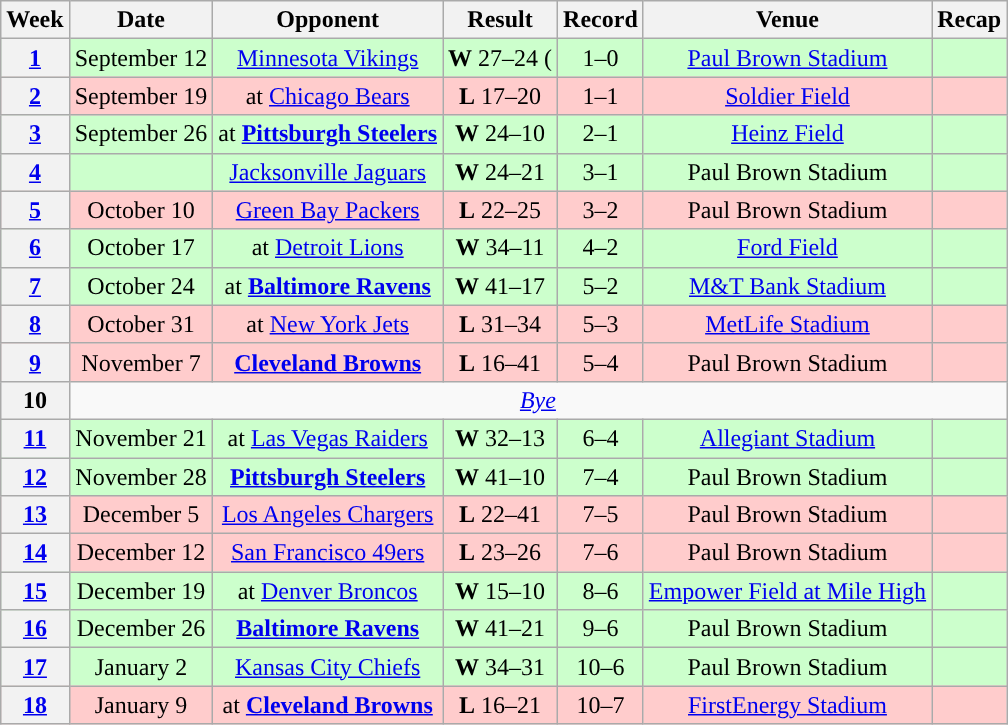<table class="wikitable" style="text-align:center">
<tr>
<th>Week</th>
<th>Date</th>
<th>Opponent</th>
<th>Result</th>
<th>Record</th>
<th>Venue</th>
<th>Recap</th>
</tr>
<tr style="background:#cfc">
<th><a href='#'>1</a></th>
<td>September 12</td>
<td><a href='#'>Minnesota Vikings</a></td>
<td><strong>W</strong> 27–24 (</td>
<td>1–0</td>
<td><a href='#'>Paul Brown Stadium</a></td>
<td></td>
</tr>
<tr style="background:#fcc">
<th><a href='#'>2</a></th>
<td>September 19</td>
<td>at <a href='#'>Chicago Bears</a></td>
<td><strong>L</strong> 17–20</td>
<td>1–1</td>
<td><a href='#'>Soldier Field</a></td>
<td></td>
</tr>
<tr style="background:#cfc">
<th><a href='#'>3</a></th>
<td>September 26</td>
<td>at <strong><a href='#'>Pittsburgh Steelers</a></strong></td>
<td><strong>W</strong> 24–10</td>
<td>2–1</td>
<td><a href='#'>Heinz Field</a></td>
<td></td>
</tr>
<tr style="background:#cfc">
<th><a href='#'>4</a></th>
<td></td>
<td><a href='#'>Jacksonville Jaguars</a></td>
<td><strong>W</strong> 24–21</td>
<td>3–1</td>
<td>Paul Brown Stadium</td>
<td></td>
</tr>
<tr style="background:#fcc">
<th><a href='#'>5</a></th>
<td>October 10</td>
<td><a href='#'>Green Bay Packers</a></td>
<td><strong>L</strong> 22–25 </td>
<td>3–2</td>
<td>Paul Brown Stadium</td>
<td></td>
</tr>
<tr style="background:#cfc">
<th><a href='#'>6</a></th>
<td>October 17</td>
<td>at <a href='#'>Detroit Lions</a></td>
<td><strong>W</strong> 34–11</td>
<td>4–2</td>
<td><a href='#'>Ford Field</a></td>
<td></td>
</tr>
<tr style="background:#cfc">
<th><a href='#'>7</a></th>
<td>October 24</td>
<td>at <strong><a href='#'>Baltimore Ravens</a></strong></td>
<td><strong>W</strong> 41–17</td>
<td>5–2</td>
<td><a href='#'>M&T Bank Stadium</a></td>
<td></td>
</tr>
<tr style="background:#fcc">
<th><a href='#'>8</a></th>
<td>October 31</td>
<td>at <a href='#'>New York Jets</a></td>
<td><strong>L</strong> 31–34</td>
<td>5–3</td>
<td><a href='#'>MetLife Stadium</a></td>
<td></td>
</tr>
<tr style="background:#fcc">
<th><a href='#'>9</a></th>
<td>November 7</td>
<td><strong><a href='#'>Cleveland Browns</a></strong></td>
<td><strong>L</strong> 16–41</td>
<td>5–4</td>
<td>Paul Brown Stadium</td>
<td></td>
</tr>
<tr>
<th>10</th>
<td colspan="6"><em><a href='#'>Bye</a></em></td>
</tr>
<tr style="background:#cfc">
<th><a href='#'>11</a></th>
<td>November 21</td>
<td>at <a href='#'>Las Vegas Raiders</a></td>
<td><strong>W</strong> 32–13</td>
<td>6–4</td>
<td><a href='#'>Allegiant Stadium</a></td>
<td></td>
</tr>
<tr style="background:#cfc">
<th><a href='#'>12</a></th>
<td>November 28</td>
<td><strong><a href='#'>Pittsburgh Steelers</a></strong></td>
<td><strong>W</strong> 41–10</td>
<td>7–4</td>
<td>Paul Brown Stadium</td>
<td></td>
</tr>
<tr style="background:#fcc">
<th><a href='#'>13</a></th>
<td>December 5</td>
<td><a href='#'>Los Angeles Chargers</a></td>
<td><strong>L</strong> 22–41</td>
<td>7–5</td>
<td>Paul Brown Stadium</td>
<td></td>
</tr>
<tr style="background:#fcc">
<th><a href='#'>14</a></th>
<td>December 12</td>
<td><a href='#'>San Francisco 49ers</a></td>
<td><strong>L</strong> 23–26 </td>
<td>7–6</td>
<td>Paul Brown Stadium</td>
<td></td>
</tr>
<tr style="background:#cfc">
<th><a href='#'>15</a></th>
<td>December 19</td>
<td>at <a href='#'>Denver Broncos</a></td>
<td><strong>W</strong> 15–10</td>
<td>8–6</td>
<td><a href='#'>Empower Field at Mile High</a></td>
<td></td>
</tr>
<tr style="background:#cfc">
<th><a href='#'>16</a></th>
<td>December 26</td>
<td><strong><a href='#'>Baltimore Ravens</a></strong></td>
<td><strong>W</strong> 41–21</td>
<td>9–6</td>
<td>Paul Brown Stadium</td>
<td></td>
</tr>
<tr style="background:#cfc">
<th><a href='#'>17</a></th>
<td>January 2</td>
<td><a href='#'>Kansas City Chiefs</a></td>
<td><strong>W</strong> 34–31</td>
<td>10–6</td>
<td>Paul Brown Stadium</td>
<td></td>
</tr>
<tr style="background:#fcc">
<th><a href='#'>18</a></th>
<td>January 9</td>
<td>at <strong><a href='#'>Cleveland Browns</a></strong></td>
<td><strong>L</strong> 16–21</td>
<td>10–7</td>
<td><a href='#'>FirstEnergy Stadium</a></td>
<td></td>
</tr>
</table>
